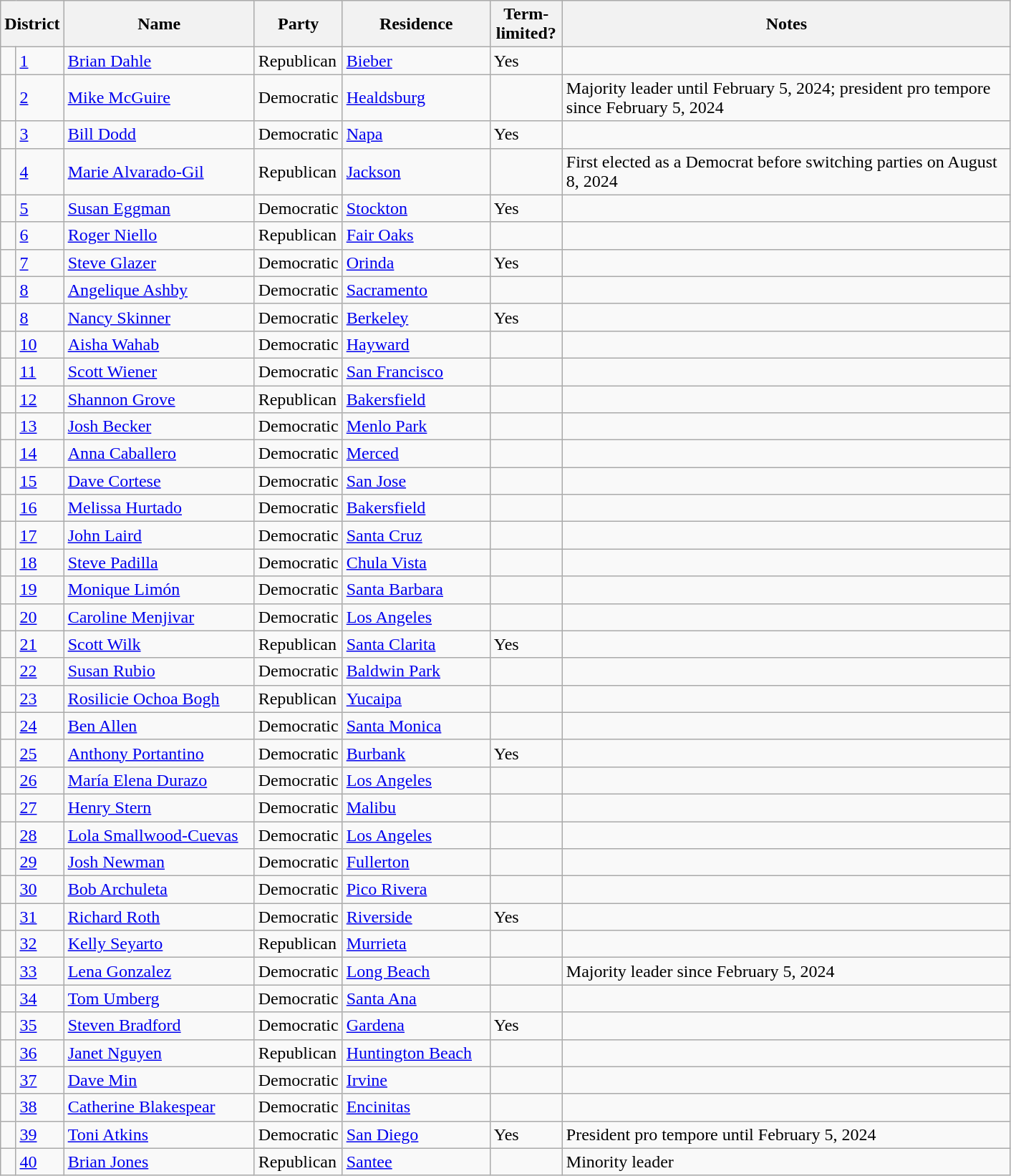<table class="wikitable">
<tr>
<th scope="col" width="30" colspan="2">District</th>
<th scope="col" width="170">Name</th>
<th scope="col" width="70">Party</th>
<th scope="col" width="130">Residence</th>
<th scope="col" width="60">Term-limited?</th>
<th scope="col" width="410">Notes</th>
</tr>
<tr>
<td></td>
<td><a href='#'>1</a></td>
<td><a href='#'>Brian Dahle</a></td>
<td>Republican</td>
<td><a href='#'>Bieber</a></td>
<td>Yes</td>
<td></td>
</tr>
<tr>
<td></td>
<td><a href='#'>2</a></td>
<td><a href='#'>Mike McGuire</a></td>
<td>Democratic</td>
<td><a href='#'>Healdsburg</a></td>
<td></td>
<td>Majority leader until February 5, 2024; president pro tempore since February 5, 2024</td>
</tr>
<tr>
<td></td>
<td><a href='#'>3</a></td>
<td><a href='#'>Bill Dodd</a></td>
<td>Democratic</td>
<td><a href='#'>Napa</a></td>
<td>Yes</td>
<td></td>
</tr>
<tr>
<td></td>
<td><a href='#'>4</a></td>
<td><a href='#'>Marie Alvarado-Gil</a></td>
<td>Republican</td>
<td><a href='#'>Jackson</a></td>
<td></td>
<td>First elected as a Democrat before switching parties on August 8, 2024</td>
</tr>
<tr>
<td></td>
<td><a href='#'>5</a></td>
<td><a href='#'>Susan Eggman</a></td>
<td>Democratic</td>
<td><a href='#'>Stockton</a></td>
<td>Yes</td>
<td></td>
</tr>
<tr>
<td></td>
<td><a href='#'>6</a></td>
<td><a href='#'>Roger Niello</a></td>
<td>Republican</td>
<td><a href='#'>Fair Oaks</a></td>
<td></td>
<td></td>
</tr>
<tr>
<td></td>
<td><a href='#'>7</a></td>
<td><a href='#'>Steve Glazer</a></td>
<td>Democratic</td>
<td><a href='#'>Orinda</a></td>
<td>Yes</td>
<td></td>
</tr>
<tr>
<td></td>
<td><a href='#'>8</a></td>
<td><a href='#'>Angelique Ashby</a></td>
<td>Democratic</td>
<td><a href='#'>Sacramento</a></td>
<td></td>
<td></td>
</tr>
<tr>
<td></td>
<td><a href='#'>8</a></td>
<td><a href='#'>Nancy Skinner</a></td>
<td>Democratic</td>
<td><a href='#'>Berkeley</a></td>
<td>Yes</td>
<td></td>
</tr>
<tr>
<td></td>
<td><a href='#'>10</a></td>
<td><a href='#'>Aisha Wahab</a></td>
<td>Democratic</td>
<td><a href='#'>Hayward</a></td>
<td></td>
<td></td>
</tr>
<tr>
<td></td>
<td><a href='#'>11</a></td>
<td><a href='#'>Scott Wiener</a></td>
<td>Democratic</td>
<td><a href='#'>San Francisco</a></td>
<td></td>
<td></td>
</tr>
<tr>
<td></td>
<td><a href='#'>12</a></td>
<td><a href='#'>Shannon Grove</a></td>
<td>Republican</td>
<td><a href='#'>Bakersfield</a></td>
<td></td>
<td></td>
</tr>
<tr>
<td></td>
<td><a href='#'>13</a></td>
<td><a href='#'>Josh Becker</a></td>
<td>Democratic</td>
<td><a href='#'>Menlo Park</a></td>
<td></td>
<td></td>
</tr>
<tr>
<td></td>
<td><a href='#'>14</a></td>
<td><a href='#'>Anna Caballero</a></td>
<td>Democratic</td>
<td><a href='#'>Merced</a></td>
<td></td>
<td></td>
</tr>
<tr>
<td></td>
<td><a href='#'>15</a></td>
<td><a href='#'>Dave Cortese</a></td>
<td>Democratic</td>
<td><a href='#'>San Jose</a></td>
<td></td>
<td></td>
</tr>
<tr>
<td></td>
<td><a href='#'>16</a></td>
<td><a href='#'>Melissa Hurtado</a></td>
<td>Democratic</td>
<td><a href='#'>Bakersfield</a></td>
<td></td>
<td></td>
</tr>
<tr>
<td></td>
<td><a href='#'>17</a></td>
<td><a href='#'>John Laird</a></td>
<td>Democratic</td>
<td><a href='#'>Santa Cruz</a></td>
<td></td>
<td></td>
</tr>
<tr>
<td></td>
<td><a href='#'>18</a></td>
<td><a href='#'>Steve Padilla</a></td>
<td>Democratic</td>
<td><a href='#'>Chula Vista</a></td>
<td></td>
<td></td>
</tr>
<tr>
<td></td>
<td><a href='#'>19</a></td>
<td><a href='#'>Monique Limón</a></td>
<td>Democratic</td>
<td><a href='#'>Santa Barbara</a></td>
<td></td>
<td></td>
</tr>
<tr>
<td></td>
<td><a href='#'>20</a></td>
<td><a href='#'>Caroline Menjivar</a></td>
<td>Democratic</td>
<td><a href='#'>Los Angeles</a></td>
<td></td>
<td></td>
</tr>
<tr>
<td></td>
<td><a href='#'>21</a></td>
<td><a href='#'>Scott Wilk</a></td>
<td>Republican</td>
<td><a href='#'>Santa Clarita</a></td>
<td>Yes</td>
<td></td>
</tr>
<tr>
<td></td>
<td><a href='#'>22</a></td>
<td><a href='#'>Susan Rubio</a></td>
<td>Democratic</td>
<td><a href='#'>Baldwin Park</a></td>
<td></td>
<td></td>
</tr>
<tr>
<td></td>
<td><a href='#'>23</a></td>
<td><a href='#'>Rosilicie Ochoa Bogh</a></td>
<td>Republican</td>
<td><a href='#'>Yucaipa</a></td>
<td></td>
<td></td>
</tr>
<tr>
<td></td>
<td><a href='#'>24</a></td>
<td><a href='#'>Ben Allen</a></td>
<td>Democratic</td>
<td><a href='#'>Santa Monica</a></td>
<td></td>
<td></td>
</tr>
<tr>
<td></td>
<td><a href='#'>25</a></td>
<td><a href='#'>Anthony Portantino</a></td>
<td>Democratic</td>
<td><a href='#'>Burbank</a></td>
<td>Yes</td>
<td></td>
</tr>
<tr>
<td></td>
<td><a href='#'>26</a></td>
<td><a href='#'>María Elena Durazo</a></td>
<td>Democratic</td>
<td><a href='#'>Los Angeles</a></td>
<td></td>
<td></td>
</tr>
<tr>
<td></td>
<td><a href='#'>27</a></td>
<td><a href='#'>Henry Stern</a></td>
<td>Democratic</td>
<td><a href='#'>Malibu</a></td>
<td></td>
<td></td>
</tr>
<tr>
<td></td>
<td><a href='#'>28</a></td>
<td><a href='#'>Lola Smallwood-Cuevas</a></td>
<td>Democratic</td>
<td><a href='#'>Los Angeles</a></td>
<td></td>
<td></td>
</tr>
<tr>
<td></td>
<td><a href='#'>29</a></td>
<td><a href='#'>Josh Newman</a></td>
<td>Democratic</td>
<td><a href='#'>Fullerton</a></td>
<td></td>
<td></td>
</tr>
<tr>
<td></td>
<td><a href='#'>30</a></td>
<td><a href='#'>Bob Archuleta</a></td>
<td>Democratic</td>
<td><a href='#'>Pico Rivera</a></td>
<td></td>
<td></td>
</tr>
<tr>
<td></td>
<td><a href='#'>31</a></td>
<td><a href='#'>Richard Roth</a></td>
<td>Democratic</td>
<td><a href='#'>Riverside</a></td>
<td>Yes</td>
<td></td>
</tr>
<tr>
<td></td>
<td><a href='#'>32</a></td>
<td><a href='#'>Kelly Seyarto</a></td>
<td>Republican</td>
<td><a href='#'>Murrieta</a></td>
<td></td>
<td></td>
</tr>
<tr>
<td></td>
<td><a href='#'>33</a></td>
<td><a href='#'>Lena Gonzalez</a></td>
<td>Democratic</td>
<td><a href='#'>Long Beach</a></td>
<td></td>
<td>Majority leader since February 5, 2024</td>
</tr>
<tr>
<td></td>
<td><a href='#'>34</a></td>
<td><a href='#'>Tom Umberg</a></td>
<td>Democratic</td>
<td><a href='#'>Santa Ana</a></td>
<td></td>
<td></td>
</tr>
<tr>
<td></td>
<td><a href='#'>35</a></td>
<td><a href='#'>Steven Bradford</a></td>
<td>Democratic</td>
<td><a href='#'>Gardena</a></td>
<td>Yes</td>
<td></td>
</tr>
<tr>
<td></td>
<td><a href='#'>36</a></td>
<td><a href='#'>Janet Nguyen</a></td>
<td>Republican</td>
<td><a href='#'>Huntington Beach</a></td>
<td></td>
<td></td>
</tr>
<tr>
<td></td>
<td><a href='#'>37</a></td>
<td><a href='#'>Dave Min</a></td>
<td>Democratic</td>
<td><a href='#'>Irvine</a></td>
<td></td>
<td></td>
</tr>
<tr>
<td></td>
<td><a href='#'>38</a></td>
<td><a href='#'>Catherine Blakespear</a></td>
<td>Democratic</td>
<td><a href='#'>Encinitas</a></td>
<td></td>
<td></td>
</tr>
<tr>
<td></td>
<td><a href='#'>39</a></td>
<td><a href='#'>Toni Atkins</a></td>
<td>Democratic</td>
<td><a href='#'>San Diego</a></td>
<td>Yes</td>
<td>President pro tempore until February 5, 2024</td>
</tr>
<tr>
<td></td>
<td><a href='#'>40</a></td>
<td><a href='#'>Brian Jones</a></td>
<td>Republican</td>
<td><a href='#'>Santee</a></td>
<td></td>
<td>Minority leader</td>
</tr>
</table>
